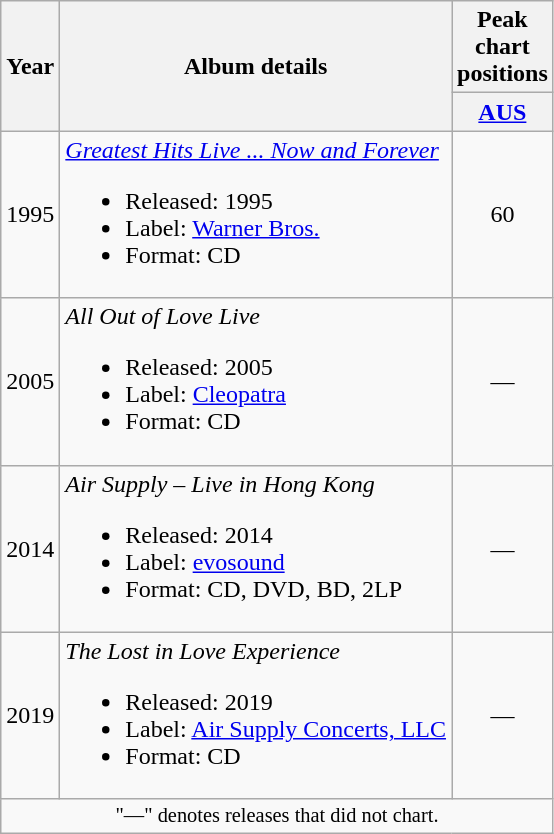<table class="wikitable">
<tr>
<th rowspan="2">Year</th>
<th rowspan="2">Album details</th>
<th colspan="1">Peak chart positions</th>
</tr>
<tr>
<th style="width:3em"><a href='#'>AUS</a><br></th>
</tr>
<tr>
<td>1995</td>
<td><em><a href='#'>Greatest Hits Live&nbsp;... Now and Forever</a></em><br><ul><li>Released: 1995</li><li>Label: <a href='#'>Warner Bros.</a></li><li>Format: CD</li></ul></td>
<td align="center">60</td>
</tr>
<tr>
<td>2005</td>
<td><em>All Out of Love Live</em><br><ul><li>Released: 2005</li><li>Label: <a href='#'>Cleopatra</a></li><li>Format: CD</li></ul></td>
<td align="center">—</td>
</tr>
<tr>
<td>2014</td>
<td><em>Air Supply – Live in Hong Kong</em><br><ul><li>Released: 2014</li><li>Label: <a href='#'>evosound</a></li><li>Format: CD, DVD, BD, 2LP</li></ul></td>
<td align="center">—</td>
</tr>
<tr>
<td>2019</td>
<td><em>The Lost in Love Experience</em><br><ul><li>Released: 2019</li><li>Label: <a href='#'>Air Supply Concerts, LLC</a></li><li>Format: CD</li></ul></td>
<td align="center">—</td>
</tr>
<tr>
<td align="center" colspan="6" style="font-size: 85%">"—" denotes releases that did not chart.</td>
</tr>
</table>
